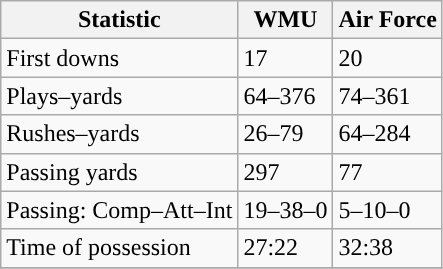<table class="wikitable">
<tr>
<th>Statistic</th>
<th><strong>WMU</strong></th>
<th><strong>Air Force</strong></th>
</tr>
<tr>
<td>First downs</td>
<td>17</td>
<td>20</td>
</tr>
<tr>
<td>Plays–yards</td>
<td>64–376</td>
<td>74–361</td>
</tr>
<tr>
<td>Rushes–yards</td>
<td>26–79</td>
<td>64–284</td>
</tr>
<tr>
<td>Passing yards</td>
<td>297</td>
<td>77</td>
</tr>
<tr>
<td>Passing: Comp–Att–Int</td>
<td>19–38–0</td>
<td>5–10–0</td>
</tr>
<tr>
<td>Time of possession</td>
<td>27:22</td>
<td>32:38</td>
</tr>
<tr>
</tr>
</table>
